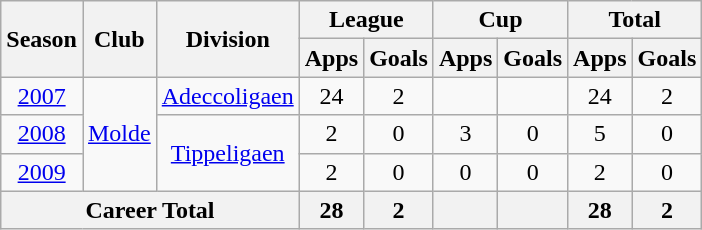<table class="wikitable" style="text-align: center;">
<tr>
<th rowspan="2">Season</th>
<th rowspan="2">Club</th>
<th rowspan="2">Division</th>
<th colspan="2">League</th>
<th colspan="2">Cup</th>
<th colspan="2">Total</th>
</tr>
<tr>
<th>Apps</th>
<th>Goals</th>
<th>Apps</th>
<th>Goals</th>
<th>Apps</th>
<th>Goals</th>
</tr>
<tr>
<td><a href='#'>2007</a></td>
<td rowspan="3" valign="center"><a href='#'>Molde</a></td>
<td><a href='#'>Adeccoligaen</a></td>
<td>24</td>
<td>2</td>
<td></td>
<td></td>
<td>24</td>
<td>2</td>
</tr>
<tr>
<td><a href='#'>2008</a></td>
<td rowspan="2" valign="center"><a href='#'>Tippeligaen</a></td>
<td>2</td>
<td>0</td>
<td>3</td>
<td>0</td>
<td>5</td>
<td>0</td>
</tr>
<tr>
<td><a href='#'>2009</a></td>
<td>2</td>
<td>0</td>
<td>0</td>
<td>0</td>
<td>2</td>
<td>0</td>
</tr>
<tr>
<th colspan="3">Career Total</th>
<th>28</th>
<th>2</th>
<th></th>
<th></th>
<th>28</th>
<th>2</th>
</tr>
</table>
